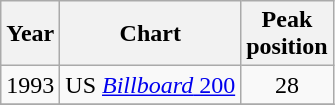<table class="wikitable sortable">
<tr>
<th align="left">Year</th>
<th align="left">Chart</th>
<th style="text-align:center;">Peak<br>position</th>
</tr>
<tr>
<td>1993</td>
<td align="left">US <a href='#'><em>Billboard</em> 200</a></td>
<td style="text-align:center;">28</td>
</tr>
<tr>
</tr>
</table>
